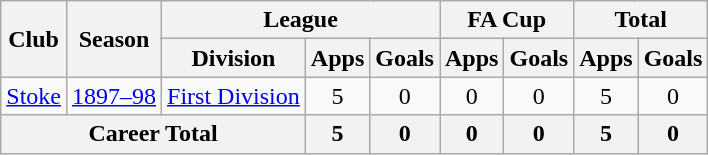<table class="wikitable" style="text-align: center;">
<tr>
<th rowspan="2">Club</th>
<th rowspan="2">Season</th>
<th colspan="3">League</th>
<th colspan="2">FA Cup</th>
<th colspan="2">Total</th>
</tr>
<tr>
<th>Division</th>
<th>Apps</th>
<th>Goals</th>
<th>Apps</th>
<th>Goals</th>
<th>Apps</th>
<th>Goals</th>
</tr>
<tr>
<td><a href='#'>Stoke</a></td>
<td><a href='#'>1897–98</a></td>
<td><a href='#'>First Division</a></td>
<td>5</td>
<td>0</td>
<td>0</td>
<td>0</td>
<td>5</td>
<td>0</td>
</tr>
<tr>
<th colspan="3">Career Total</th>
<th>5</th>
<th>0</th>
<th>0</th>
<th>0</th>
<th>5</th>
<th>0</th>
</tr>
</table>
